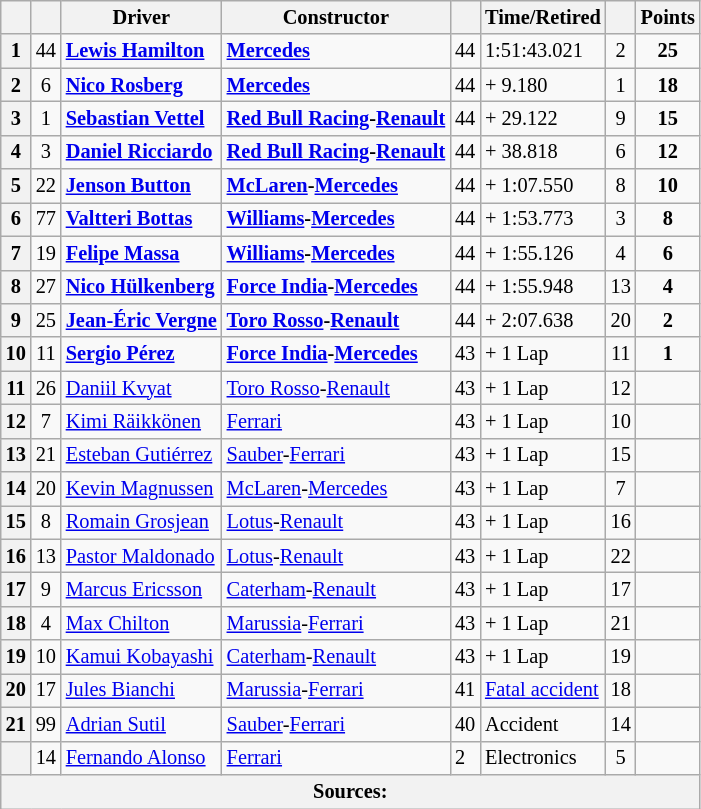<table class="wikitable sortable" style="font-size: 85%">
<tr>
<th scope="col"></th>
<th scope="col"></th>
<th scope="col">Driver</th>
<th scope="col">Constructor</th>
<th scope="col" class="unsortable"></th>
<th scope="col" class="unsortable">Time/Retired</th>
<th scope="col"></th>
<th scope="col">Points</th>
</tr>
<tr>
<th scope="row">1</th>
<td align="center">44</td>
<td data-sort-value="HAM"> <strong><a href='#'>Lewis Hamilton</a></strong></td>
<td><strong><a href='#'>Mercedes</a></strong></td>
<td>44</td>
<td>1:51:43.021</td>
<td align="center">2</td>
<td align="center"><strong>25</strong></td>
</tr>
<tr>
<th scope="row">2</th>
<td align="center">6</td>
<td data-sort-value="ROS"> <strong><a href='#'>Nico Rosberg</a></strong></td>
<td><strong><a href='#'>Mercedes</a></strong></td>
<td>44</td>
<td>+ 9.180</td>
<td align="center">1</td>
<td align="center"><strong>18</strong></td>
</tr>
<tr>
<th scope="row">3</th>
<td align="center">1</td>
<td data-sort-value="VET"> <strong><a href='#'>Sebastian Vettel</a></strong></td>
<td><strong><a href='#'>Red Bull Racing</a>-<a href='#'>Renault</a></strong></td>
<td>44</td>
<td>+ 29.122</td>
<td align="center">9</td>
<td align="center"><strong>15</strong></td>
</tr>
<tr>
<th scope="row">4</th>
<td align="center">3</td>
<td data-sort-value="RIC"> <strong><a href='#'>Daniel Ricciardo</a></strong></td>
<td><strong><a href='#'>Red Bull Racing</a>-<a href='#'>Renault</a></strong></td>
<td>44</td>
<td>+ 38.818</td>
<td align="center">6</td>
<td align="center"><strong>12</strong></td>
</tr>
<tr>
<th scope="row">5</th>
<td align="center">22</td>
<td data-sort-value="BUT"> <strong><a href='#'>Jenson Button</a></strong></td>
<td><strong><a href='#'>McLaren</a>-<a href='#'>Mercedes</a></strong></td>
<td>44</td>
<td>+ 1:07.550</td>
<td align="center">8</td>
<td align="center"><strong>10</strong></td>
</tr>
<tr>
<th scope="row">6</th>
<td align="center">77</td>
<td data-sort-value="BOT"> <strong><a href='#'>Valtteri Bottas</a></strong></td>
<td><strong><a href='#'>Williams</a>-<a href='#'>Mercedes</a></strong></td>
<td>44</td>
<td>+ 1:53.773</td>
<td align="center">3</td>
<td align="center"><strong>8</strong></td>
</tr>
<tr>
<th scope="row">7</th>
<td align="center">19</td>
<td data-sort-value="MAS"> <strong><a href='#'>Felipe Massa</a></strong></td>
<td><strong><a href='#'>Williams</a>-<a href='#'>Mercedes</a></strong></td>
<td>44</td>
<td>+ 1:55.126</td>
<td align="center">4</td>
<td align="center"><strong>6</strong></td>
</tr>
<tr>
<th scope="row">8</th>
<td align="center">27</td>
<td data-sort-value="HUL"> <strong><a href='#'>Nico Hülkenberg</a></strong></td>
<td><strong><a href='#'>Force India</a>-<a href='#'>Mercedes</a></strong></td>
<td>44</td>
<td>+ 1:55.948</td>
<td align="center">13</td>
<td align="center"><strong>4</strong></td>
</tr>
<tr>
<th scope="row">9</th>
<td align="center">25</td>
<td data-sort-value="VER"> <strong><a href='#'>Jean-Éric Vergne</a></strong></td>
<td><strong><a href='#'>Toro Rosso</a>-<a href='#'>Renault</a></strong></td>
<td>44</td>
<td>+ 2:07.638</td>
<td align="center">20</td>
<td align="center"><strong>2</strong></td>
</tr>
<tr>
<th scope="row">10</th>
<td align="center">11</td>
<td data-sort-value="PER"> <strong><a href='#'>Sergio Pérez</a></strong></td>
<td><strong><a href='#'>Force India</a>-<a href='#'>Mercedes</a></strong></td>
<td>43</td>
<td>+ 1 Lap</td>
<td align="center">11</td>
<td align="center"><strong>1</strong></td>
</tr>
<tr>
<th scope="row">11</th>
<td align="center">26</td>
<td data-sort-value="KVY"> <a href='#'>Daniil Kvyat</a></td>
<td><a href='#'>Toro Rosso</a>-<a href='#'>Renault</a></td>
<td>43</td>
<td>+ 1 Lap</td>
<td align="center">12</td>
<td></td>
</tr>
<tr>
<th scope="row">12</th>
<td align="center">7</td>
<td data-sort-value="RAI"> <a href='#'>Kimi Räikkönen</a></td>
<td><a href='#'>Ferrari</a></td>
<td>43</td>
<td>+ 1 Lap</td>
<td align="center">10</td>
<td></td>
</tr>
<tr>
<th scope="row">13</th>
<td align="center">21</td>
<td data-sort-value="GUT"> <a href='#'>Esteban Gutiérrez</a></td>
<td><a href='#'>Sauber</a>-<a href='#'>Ferrari</a></td>
<td>43</td>
<td>+ 1 Lap</td>
<td align="center">15</td>
<td></td>
</tr>
<tr>
<th scope="row">14</th>
<td align="center">20</td>
<td data-sort-value="MAG"> <a href='#'>Kevin Magnussen</a></td>
<td><a href='#'>McLaren</a>-<a href='#'>Mercedes</a></td>
<td>43</td>
<td>+ 1 Lap</td>
<td align="center">7</td>
<td></td>
</tr>
<tr>
<th scope="row">15</th>
<td align="center">8</td>
<td data-sort-value="GRO"> <a href='#'>Romain Grosjean</a></td>
<td><a href='#'>Lotus</a>-<a href='#'>Renault</a></td>
<td>43</td>
<td>+ 1 Lap</td>
<td align="center">16</td>
<td></td>
</tr>
<tr>
<th scope="row">16</th>
<td align="center">13</td>
<td data-sort-value="MAL"> <a href='#'>Pastor Maldonado</a></td>
<td><a href='#'>Lotus</a>-<a href='#'>Renault</a></td>
<td>43</td>
<td>+ 1 Lap</td>
<td align="center">22</td>
<td></td>
</tr>
<tr>
<th scope="row">17</th>
<td align="center">9</td>
<td data-sort-value="ERI"> <a href='#'>Marcus Ericsson</a></td>
<td><a href='#'>Caterham</a>-<a href='#'>Renault</a></td>
<td>43</td>
<td>+ 1 Lap</td>
<td align="center">17</td>
<td></td>
</tr>
<tr>
<th scope="row">18</th>
<td align="center">4</td>
<td data-sort-value="CHI"> <a href='#'>Max Chilton</a></td>
<td><a href='#'>Marussia</a>-<a href='#'>Ferrari</a></td>
<td>43</td>
<td>+ 1 Lap</td>
<td align="center">21</td>
<td></td>
</tr>
<tr>
<th scope="row">19</th>
<td align="center">10</td>
<td data-sort-value="KOB"> <a href='#'>Kamui Kobayashi</a></td>
<td><a href='#'>Caterham</a>-<a href='#'>Renault</a></td>
<td>43</td>
<td>+ 1 Lap</td>
<td align="center">19</td>
<td></td>
</tr>
<tr>
<th scope="row">20</th>
<td align="center">17</td>
<td data-sort-value="BIA"> <a href='#'>Jules Bianchi</a></td>
<td><a href='#'>Marussia</a>-<a href='#'>Ferrari</a></td>
<td>41</td>
<td><a href='#'>Fatal accident</a></td>
<td align="center">18</td>
<td></td>
</tr>
<tr>
<th scope="row">21</th>
<td align="center">99</td>
<td data-sort-value="SUT"> <a href='#'>Adrian Sutil</a></td>
<td><a href='#'>Sauber</a>-<a href='#'>Ferrari</a></td>
<td>40</td>
<td>Accident</td>
<td align="center">14</td>
<td></td>
</tr>
<tr>
<th data-sort-value="22" scope="row"></th>
<td align="center">14</td>
<td data-sort-value="ALO"> <a href='#'>Fernando Alonso</a></td>
<td><a href='#'>Ferrari</a></td>
<td>2</td>
<td>Electronics</td>
<td align="center">5</td>
<td></td>
</tr>
<tr class="sortbottom">
<th colspan=8>Sources:</th>
</tr>
</table>
